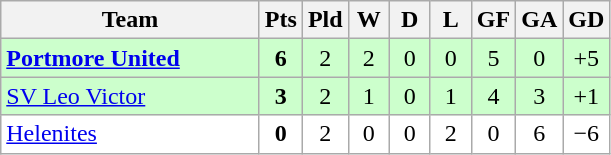<table class="wikitable" style="text-align: center;">
<tr>
<th width="165">Team</th>
<th width="20">Pts</th>
<th width="20">Pld</th>
<th width="20">W</th>
<th width="20">D</th>
<th width="20">L</th>
<th width="20">GF</th>
<th width="20">GA</th>
<th width="20">GD</th>
</tr>
<tr bgcolor=#ccffcc>
<td style="text-align:left;"> <strong><a href='#'>Portmore United</a></strong></td>
<td><strong>6</strong></td>
<td>2</td>
<td>2</td>
<td>0</td>
<td>0</td>
<td>5</td>
<td>0</td>
<td>+5</td>
</tr>
<tr bgcolor=#ccffcc>
<td style="text-align:left;"> <a href='#'>SV Leo Victor</a></td>
<td><strong>3</strong></td>
<td>2</td>
<td>1</td>
<td>0</td>
<td>1</td>
<td>4</td>
<td>3</td>
<td>+1</td>
</tr>
<tr bgcolor=FFFFFF>
<td style="text-align:left;"> <a href='#'>Helenites</a></td>
<td><strong>0</strong></td>
<td>2</td>
<td>0</td>
<td>0</td>
<td>2</td>
<td>0</td>
<td>6</td>
<td>−6</td>
</tr>
</table>
